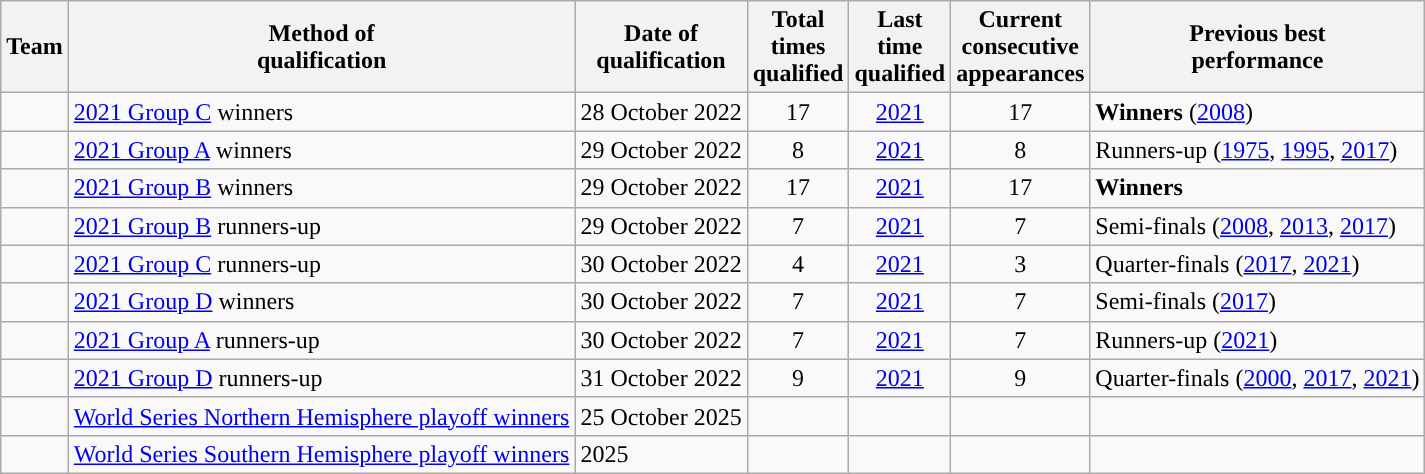<table class="wikitable sortable">
<tr>
<th>Team</th>
<th data-sort-type="text">Method of<br>qualification</th>
<th data-sort-type="date">Date of<br>qualification</th>
<th>Total<br>times<br>qualified</th>
<th>Last<br>time<br>qualified</th>
<th>Current<br>consecutive<br>appearances</th>
<th data-sort-type="number">Previous best<br>performance</th>
</tr>
<tr>
<td></td>
<td data-sort-value="rlwc.c"><a href='#'>2021 Group C</a> winners</td>
<td>28 October 2022</td>
<td style="text-align:center;">17</td>
<td style="text-align:center;"><a href='#'>2021</a></td>
<td style="text-align:center;">17</td>
<td><strong>Winners</strong> (<a href='#'>2008</a>)</td>
</tr>
<tr>
<td></td>
<td data-sort-value="rlwc.a"><a href='#'>2021 Group A</a> winners</td>
<td>29 October 2022</td>
<td style="text-align:center;">8</td>
<td style="text-align:center;"><a href='#'>2021</a></td>
<td style="text-align:center;">8</td>
<td>Runners-up (<a href='#'>1975</a>, <a href='#'>1995</a>, <a href='#'>2017</a>)</td>
</tr>
<tr>
<td></td>
<td data-sort-value="rlwc.b"><a href='#'>2021 Group B</a> winners</td>
<td>29 October 2022</td>
<td style="text-align:center;">17</td>
<td style="text-align:center;"><a href='#'>2021</a></td>
<td style="text-align:center;">17</td>
<td><strong>Winners</strong> </td>
</tr>
<tr>
<td></td>
<td data-sort-value="rlwc.f"><a href='#'>2021 Group B</a> runners-up</td>
<td>29 October 2022</td>
<td style="text-align:center;">7</td>
<td style="text-align:center;"><a href='#'>2021</a></td>
<td style="text-align:center;">7</td>
<td>Semi-finals (<a href='#'>2008</a>, <a href='#'>2013</a>, <a href='#'>2017</a>)</td>
</tr>
<tr>
<td></td>
<td data-sort-value="rlwc.g"><a href='#'>2021 Group C</a> runners-up</td>
<td>30 October 2022</td>
<td style="text-align:center;">4</td>
<td style="text-align:center;"><a href='#'>2021</a></td>
<td style="text-align:center;">3</td>
<td>Quarter-finals (<a href='#'>2017</a>, <a href='#'>2021</a>)</td>
</tr>
<tr>
<td></td>
<td data-sort-value="rlwc.d"><a href='#'>2021 Group D</a> winners</td>
<td>30 October 2022</td>
<td style="text-align:center;">7</td>
<td style="text-align:center;"><a href='#'>2021</a></td>
<td style="text-align:center;">7</td>
<td>Semi-finals (<a href='#'>2017</a>)</td>
</tr>
<tr>
<td></td>
<td data-sort-value="rlwc.e"><a href='#'>2021 Group A</a> runners-up</td>
<td>30 October 2022</td>
<td style="text-align:center;">7</td>
<td style="text-align:center;"><a href='#'>2021</a></td>
<td style="text-align:center;">7</td>
<td>Runners-up (<a href='#'>2021</a>)</td>
</tr>
<tr>
<td></td>
<td data-sort-value="rlwc.h"><a href='#'>2021 Group D</a> runners-up</td>
<td>31 October 2022</td>
<td style="text-align:center;">9</td>
<td style="text-align:center;"><a href='#'>2021</a></td>
<td style="text-align:center;">9</td>
<td>Quarter-finals (<a href='#'>2000</a>, <a href='#'>2017</a>, <a href='#'>2021</a>)</td>
</tr>
<tr>
<td></td>
<td><a href='#'>World Series Northern Hemisphere playoff winners</a></td>
<td>25 October 2025</td>
<td style="text-align:center;"></td>
<td style="text-align:center;"></td>
<td style="text-align:center;"></td>
<td></td>
</tr>
<tr>
<td></td>
<td><a href='#'>World Series Southern Hemisphere playoff winners</a></td>
<td>2025</td>
<td style="text-align:center;"></td>
<td style="text-align:center;"></td>
<td style="text-align:center;"></td>
<td></td>
</tr>
</table>
